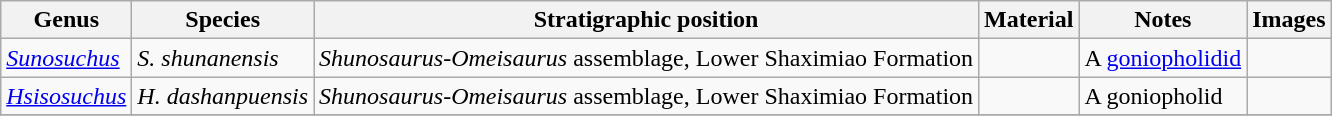<table class="wikitable sortable">
<tr>
<th>Genus</th>
<th>Species</th>
<th>Stratigraphic position</th>
<th>Material</th>
<th>Notes</th>
<th>Images</th>
</tr>
<tr>
<td><em><a href='#'>Sunosuchus</a></em></td>
<td><em>S. shunanensis</em></td>
<td><em>Shunosaurus</em>-<em>Omeisaurus</em> assemblage, Lower Shaximiao Formation</td>
<td></td>
<td>A <a href='#'>goniopholidid</a></td>
<td></td>
</tr>
<tr>
<td><em><a href='#'>Hsisosuchus</a></em></td>
<td><em>H. dashanpuensis</em></td>
<td><em>Shunosaurus</em>-<em>Omeisaurus</em> assemblage, Lower Shaximiao Formation</td>
<td></td>
<td>A goniopholid</td>
<td></td>
</tr>
<tr>
</tr>
</table>
